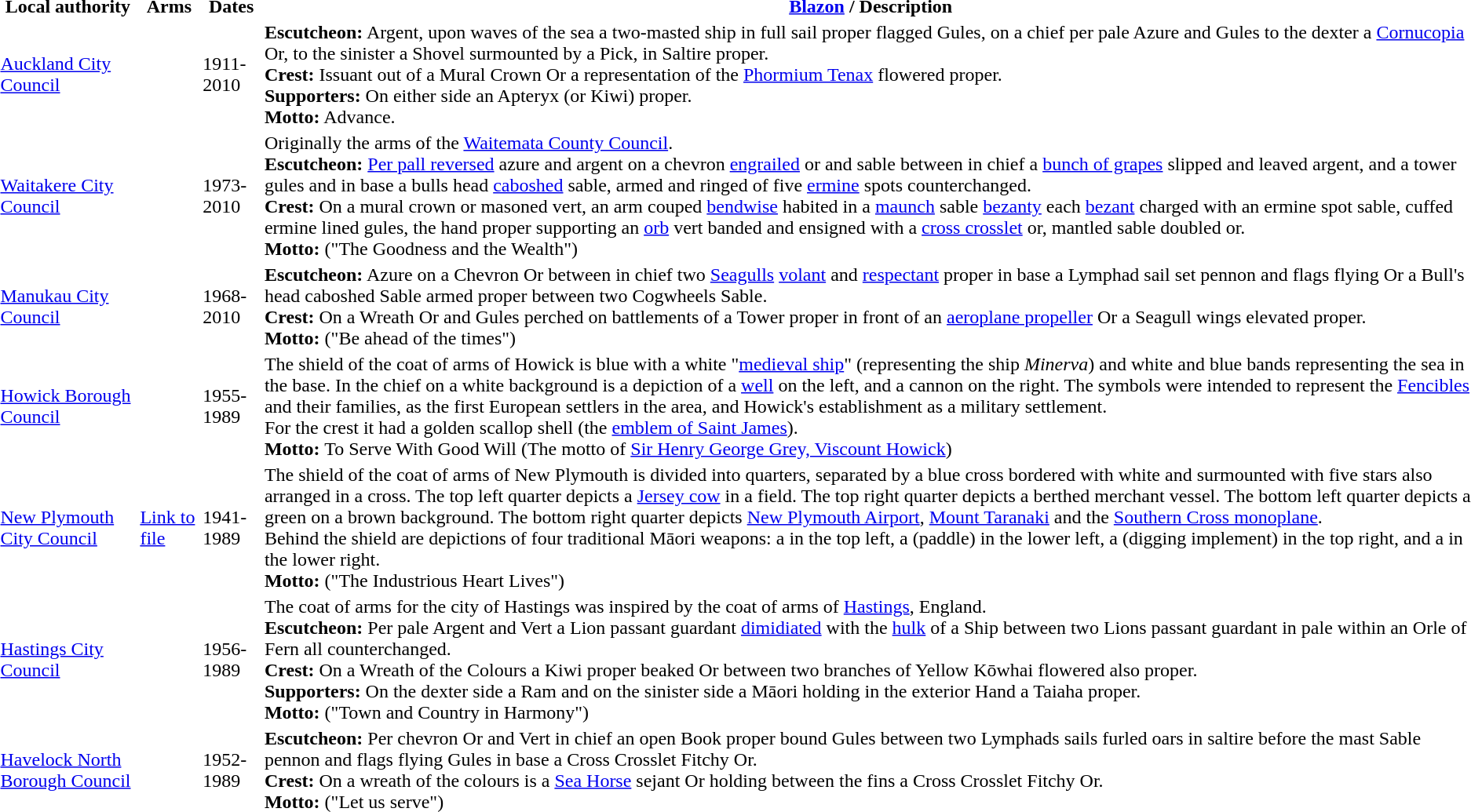<table>
<tr style="vertical-align:top; text-align:center;">
<th scope="col">Local authority</th>
<th scope="col">Arms</th>
<th scope="col">Dates</th>
<th scope="col"><a href='#'>Blazon</a> / Description</th>
<th scope="col"></th>
</tr>
<tr>
<td><a href='#'>Auckland City Council</a></td>
<td></td>
<td>1911-2010</td>
<td><strong>Escutcheon:</strong> Argent, upon waves of the sea a two-masted ship in full sail proper flagged Gules, on a chief per pale Azure and Gules to the dexter a <a href='#'>Cornucopia</a> Or, to the sinister a Shovel surmounted by a Pick, in Saltire proper.<br><strong>Crest:</strong> Issuant out of a Mural Crown Or a representation of the <a href='#'>Phormium Tenax</a> flowered proper.<br><strong>Supporters:</strong> On either side an Apteryx (or Kiwi) proper.<br><strong>Motto:</strong> Advance.</td>
<td></td>
</tr>
<tr>
<td><a href='#'>Waitakere City Council</a></td>
<td></td>
<td>1973-2010</td>
<td>Originally the arms of the <a href='#'>Waitemata County Council</a>.<br><strong>Escutcheon:</strong> <a href='#'>Per pall reversed</a> azure and argent on a chevron <a href='#'>engrailed</a> or and sable between in chief a <a href='#'>bunch of grapes</a> slipped and leaved argent, and a tower gules and in base a bulls head <a href='#'>caboshed</a> sable, armed and ringed of five <a href='#'>ermine</a> spots counterchanged.<br><strong>Crest:</strong> On a mural crown or masoned vert, an arm couped <a href='#'>bendwise</a> habited in a <a href='#'>maunch</a> sable <a href='#'>bezanty</a> each <a href='#'>bezant</a> charged with an ermine spot sable, cuffed ermine lined gules, the hand proper supporting an <a href='#'>orb</a> vert banded and ensigned with a <a href='#'>cross crosslet</a> or, mantled sable doubled or.<br><strong>Motto:</strong>  ("The Goodness and the Wealth")</td>
<td></td>
</tr>
<tr>
<td><a href='#'>Manukau City Council</a></td>
<td></td>
<td>1968-2010</td>
<td><strong>Escutcheon:</strong> Azure on a Chevron Or between in chief two <a href='#'>Seagulls</a> <a href='#'>volant</a> and <a href='#'>respectant</a> proper in base a Lymphad sail set pennon and flags flying Or a Bull's head caboshed Sable armed proper between two Cogwheels Sable.<br><strong>Crest:</strong> On a Wreath Or and Gules perched on battlements of a Tower proper in front of an <a href='#'>aeroplane propeller</a> Or a Seagull wings elevated proper.<br><strong>Motto:</strong>  ("Be ahead of the times")</td>
<td></td>
</tr>
<tr>
<td><a href='#'>Howick Borough Council</a></td>
<td></td>
<td>1955-1989</td>
<td>The shield of the coat of arms of Howick is blue with a white "<a href='#'>medieval ship</a>" (representing the ship <em>Minerva</em>) and white and blue bands representing the sea in the base. In the chief on a white background is a depiction of a <a href='#'>well</a> on the left, and a cannon on the right. The symbols were intended to represent the <a href='#'>Fencibles</a> and their families, as the first European settlers in the area, and Howick's establishment as a military settlement.<br>For the crest it had a golden scallop shell (the <a href='#'>emblem of Saint James</a>).<br><strong>Motto:</strong> To Serve With Good Will (The motto of <a href='#'>Sir Henry George Grey, Viscount Howick</a>)</td>
<td></td>
</tr>
<tr>
<td><a href='#'>New Plymouth City Council</a></td>
<td><a href='#'>Link to file</a></td>
<td>1941-1989</td>
<td>The shield of the coat of arms of New Plymouth is divided into quarters, separated by a blue cross bordered with white and surmounted with five stars also arranged in a cross. The top left quarter depicts a <a href='#'>Jersey cow</a> in a field. The top right quarter depicts a berthed merchant vessel. The bottom left quarter depicts a green  on a brown background. The bottom right quarter depicts <a href='#'>New Plymouth Airport</a>, <a href='#'>Mount Taranaki</a> and the <a href='#'>Southern Cross monoplane</a>.<br>Behind the shield are depictions of four traditional Māori weapons: a  in the top left, a  (paddle) in the lower left, a  (digging implement) in the top right, and a  in the lower right.<br><strong>Motto:</strong>  ("The Industrious Heart Lives")</td>
<td></td>
</tr>
<tr>
<td><a href='#'>Hastings City Council</a></td>
<td></td>
<td>1956-1989</td>
<td>The coat of arms for the city of Hastings was inspired by the coat of arms of <a href='#'>Hastings</a>, England.<br><strong>Escutcheon:</strong> Per pale Argent and Vert a Lion passant guardant <a href='#'>dimidiated</a> with the <a href='#'>hulk</a> of a Ship between two Lions passant guardant in pale within an Orle of Fern all counterchanged.<br><strong>Crest:</strong> On a Wreath of the Colours a Kiwi proper beaked Or between two branches of Yellow Kōwhai flowered also proper.<br><strong>Supporters:</strong> On the dexter side a Ram and on the sinister side a Māori holding in the exterior Hand a Taiaha proper.<br><strong>Motto:</strong>  ("Town and Country in Harmony")</td>
<td></td>
</tr>
<tr>
<td><a href='#'>Havelock North Borough Council</a></td>
<td></td>
<td>1952-1989</td>
<td><strong>Escutcheon:</strong> Per chevron Or and Vert in chief an open Book proper bound Gules between two Lymphads sails furled oars in saltire before the mast Sable pennon and flags flying Gules in base a Cross Crosslet Fitchy Or.<br><strong>Crest:</strong> On a wreath of the colours is a <a href='#'>Sea Horse</a> sejant Or holding between the fins a Cross Crosslet Fitchy Or.<br><strong>Motto:</strong>  ("Let us serve")</td>
<td></td>
</tr>
<tr>
</tr>
</table>
